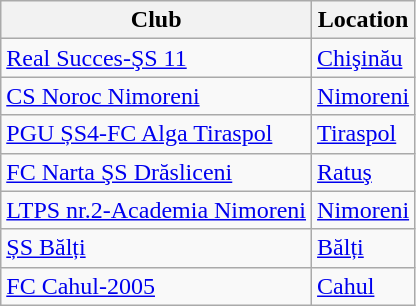<table class="wikitable sortable">
<tr>
<th>Club</th>
<th>Location</th>
</tr>
<tr>
<td><a href='#'>Real Succes-ŞS 11</a></td>
<td><a href='#'>Chişinău</a></td>
</tr>
<tr>
<td><a href='#'>CS Noroc Nimoreni</a></td>
<td><a href='#'>Nimoreni</a></td>
</tr>
<tr>
<td><a href='#'>PGU ȘS4-FC Alga Tiraspol</a></td>
<td><a href='#'>Tiraspol</a></td>
</tr>
<tr>
<td><a href='#'>FC Narta ŞS Drăsliceni</a></td>
<td><a href='#'>Ratuş</a></td>
</tr>
<tr>
<td><a href='#'>LTPS nr.2-Academia Nimoreni</a></td>
<td><a href='#'>Nimoreni</a></td>
</tr>
<tr>
<td><a href='#'>ȘS Bălți</a></td>
<td><a href='#'>Bălți</a></td>
</tr>
<tr>
<td><a href='#'>FC Cahul-2005</a></td>
<td><a href='#'>Cahul</a></td>
</tr>
</table>
